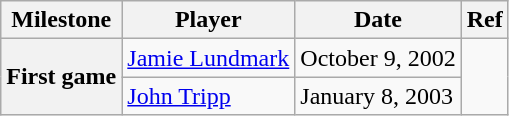<table class="wikitable">
<tr>
<th scope="col">Milestone</th>
<th scope="col">Player</th>
<th scope="col">Date</th>
<th scope="col">Ref</th>
</tr>
<tr>
<th rowspan=2>First game</th>
<td><a href='#'>Jamie Lundmark</a></td>
<td>October 9, 2002</td>
<td rowspan=2></td>
</tr>
<tr>
<td><a href='#'>John Tripp</a></td>
<td>January 8, 2003</td>
</tr>
</table>
